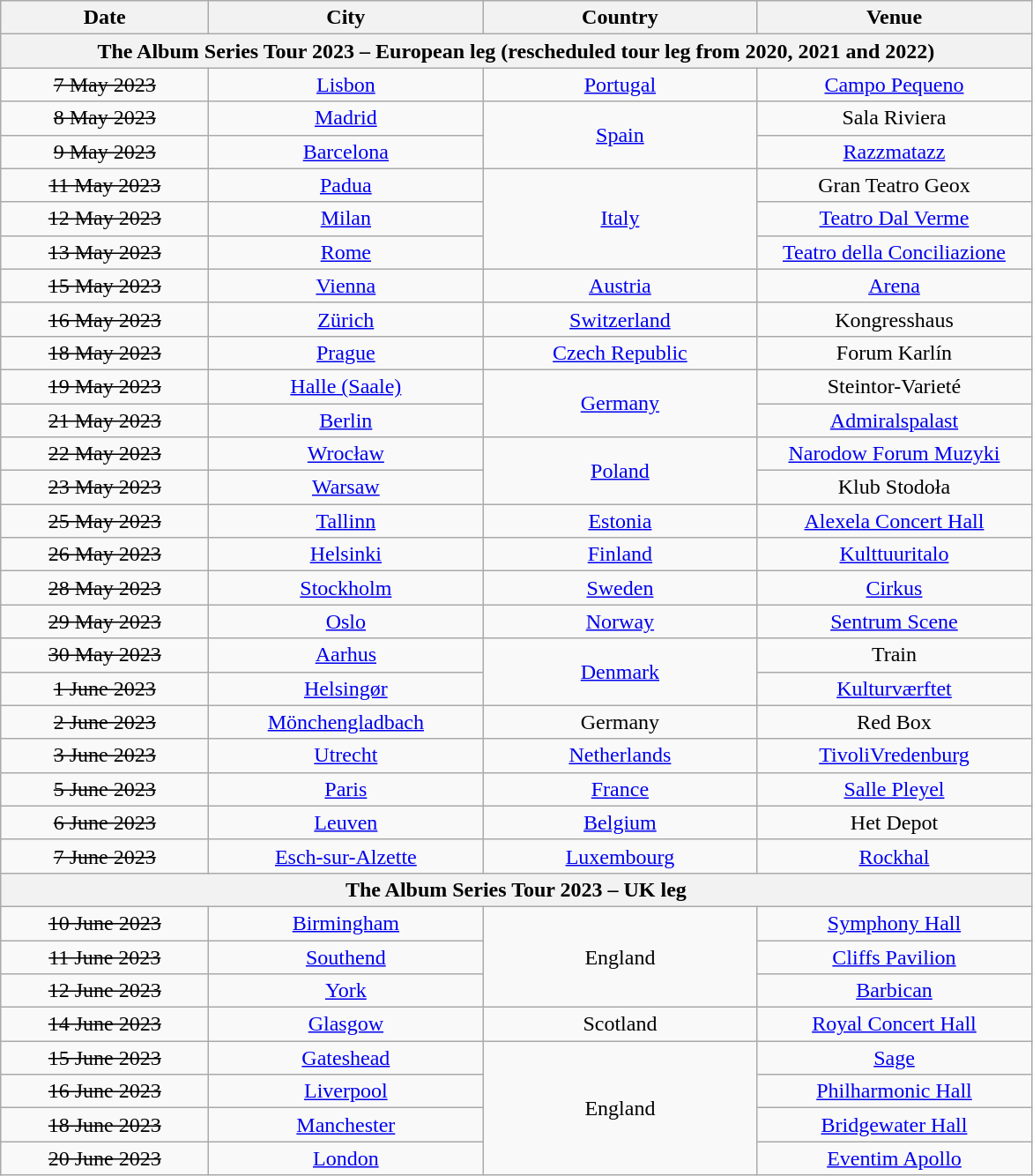<table class="wikitable" style="text-align:center;">
<tr>
<th style="width:150px;">Date</th>
<th style="width:200px;">City</th>
<th style="width:200px;">Country</th>
<th style="width:200px;">Venue</th>
</tr>
<tr>
<th colspan="4">The Album Series Tour 2023 – European leg  (rescheduled tour leg from 2020, 2021 and 2022)</th>
</tr>
<tr>
<td><s>7 May 2023</s></td>
<td><a href='#'>Lisbon</a></td>
<td><a href='#'>Portugal</a></td>
<td><a href='#'>Campo Pequeno</a></td>
</tr>
<tr>
<td><s>8 May 2023</s></td>
<td><a href='#'>Madrid</a></td>
<td rowspan="2"><a href='#'>Spain</a></td>
<td>Sala Riviera</td>
</tr>
<tr>
<td><s>9 May 2023</s></td>
<td><a href='#'>Barcelona</a></td>
<td><a href='#'>Razzmatazz</a></td>
</tr>
<tr>
<td><s>11 May 2023</s></td>
<td><a href='#'>Padua</a></td>
<td rowspan="3"><a href='#'>Italy</a></td>
<td>Gran Teatro Geox</td>
</tr>
<tr>
<td><s>12 May 2023</s></td>
<td><a href='#'>Milan</a></td>
<td><a href='#'>Teatro Dal Verme</a></td>
</tr>
<tr>
<td><s>13 May 2023</s></td>
<td><a href='#'>Rome</a></td>
<td><a href='#'>Teatro della Conciliazione</a></td>
</tr>
<tr>
<td><s>15 May 2023</s></td>
<td><a href='#'>Vienna</a></td>
<td><a href='#'>Austria</a></td>
<td><a href='#'>Arena</a></td>
</tr>
<tr>
<td><s>16 May 2023</s></td>
<td><a href='#'>Zürich</a></td>
<td><a href='#'>Switzerland</a></td>
<td>Kongresshaus</td>
</tr>
<tr>
<td><s>18 May 2023</s></td>
<td><a href='#'>Prague</a></td>
<td><a href='#'>Czech Republic</a></td>
<td>Forum Karlín</td>
</tr>
<tr>
<td><s>19 May 2023</s></td>
<td><a href='#'>Halle (Saale)</a></td>
<td rowspan="2"><a href='#'>Germany</a></td>
<td>Steintor-Varieté</td>
</tr>
<tr>
<td><s>21 May 2023</s></td>
<td><a href='#'>Berlin</a></td>
<td><a href='#'>Admiralspalast</a></td>
</tr>
<tr>
<td><s>22 May 2023</s></td>
<td><a href='#'>Wrocław</a></td>
<td rowspan="2"><a href='#'>Poland</a></td>
<td><a href='#'>Narodow Forum Muzyki</a></td>
</tr>
<tr>
<td><s>23 May 2023</s></td>
<td><a href='#'>Warsaw</a></td>
<td>Klub Stodoła</td>
</tr>
<tr>
<td><s>25 May 2023</s></td>
<td><a href='#'>Tallinn</a></td>
<td><a href='#'>Estonia</a></td>
<td><a href='#'>Alexela Concert Hall</a></td>
</tr>
<tr>
<td><s>26 May 2023</s></td>
<td><a href='#'>Helsinki</a></td>
<td><a href='#'>Finland</a></td>
<td><a href='#'>Kulttuuritalo</a></td>
</tr>
<tr>
<td><s>28 May 2023</s></td>
<td><a href='#'>Stockholm</a></td>
<td><a href='#'>Sweden</a></td>
<td><a href='#'>Cirkus</a></td>
</tr>
<tr>
<td><s>29 May 2023</s></td>
<td><a href='#'>Oslo</a></td>
<td><a href='#'>Norway</a></td>
<td><a href='#'>Sentrum Scene</a></td>
</tr>
<tr>
<td><s>30 May 2023</s></td>
<td><a href='#'>Aarhus</a></td>
<td rowspan="2"><a href='#'>Denmark</a></td>
<td>Train</td>
</tr>
<tr>
<td><s>1 June 2023</s></td>
<td><a href='#'>Helsingør</a></td>
<td><a href='#'>Kulturværftet</a></td>
</tr>
<tr>
<td><s>2 June 2023</s></td>
<td><a href='#'>Mönchengladbach</a></td>
<td>Germany</td>
<td>Red Box</td>
</tr>
<tr>
<td><s>3 June 2023</s></td>
<td><a href='#'>Utrecht</a></td>
<td><a href='#'>Netherlands</a></td>
<td><a href='#'>TivoliVredenburg</a></td>
</tr>
<tr>
<td><s>5 June 2023</s></td>
<td><a href='#'>Paris</a></td>
<td><a href='#'>France</a></td>
<td><a href='#'>Salle Pleyel</a></td>
</tr>
<tr>
<td><s>6 June 2023</s></td>
<td><a href='#'>Leuven</a></td>
<td><a href='#'>Belgium</a></td>
<td>Het Depot</td>
</tr>
<tr>
<td><s>7 June 2023</s></td>
<td><a href='#'>Esch-sur-Alzette</a></td>
<td><a href='#'>Luxembourg</a></td>
<td><a href='#'>Rockhal</a></td>
</tr>
<tr>
<th colspan="4">The Album Series Tour 2023 – UK leg</th>
</tr>
<tr>
<td><s>10 June 2023</s></td>
<td><a href='#'>Birmingham</a></td>
<td rowspan="3">England</td>
<td><a href='#'>Symphony Hall</a></td>
</tr>
<tr>
<td><s>11 June 2023</s></td>
<td><a href='#'>Southend</a></td>
<td><a href='#'>Cliffs Pavilion</a></td>
</tr>
<tr>
<td><s>12 June 2023</s></td>
<td><a href='#'>York</a></td>
<td><a href='#'>Barbican</a></td>
</tr>
<tr>
<td><s>14 June 2023</s></td>
<td><a href='#'>Glasgow</a></td>
<td>Scotland</td>
<td><a href='#'>Royal Concert Hall</a></td>
</tr>
<tr>
<td><s>15 June 2023</s></td>
<td><a href='#'>Gateshead</a></td>
<td rowspan="4">England</td>
<td><a href='#'>Sage</a></td>
</tr>
<tr>
<td><s>16 June 2023</s></td>
<td><a href='#'>Liverpool</a></td>
<td><a href='#'>Philharmonic Hall</a></td>
</tr>
<tr>
<td><s>18 June 2023</s></td>
<td><a href='#'>Manchester</a></td>
<td><a href='#'>Bridgewater Hall</a></td>
</tr>
<tr>
<td><s>20 June 2023</s></td>
<td><a href='#'>London</a></td>
<td><a href='#'>Eventim Apollo</a></td>
</tr>
</table>
